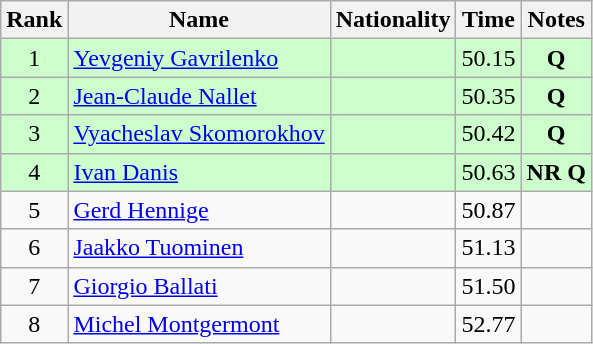<table class="wikitable sortable" style="text-align:center">
<tr>
<th>Rank</th>
<th>Name</th>
<th>Nationality</th>
<th>Time</th>
<th>Notes</th>
</tr>
<tr bgcolor=ccffcc>
<td>1</td>
<td align=left><a href='#'>Yevgeniy Gavrilenko</a></td>
<td align=left></td>
<td>50.15</td>
<td><strong>Q</strong></td>
</tr>
<tr bgcolor=ccffcc>
<td>2</td>
<td align=left><a href='#'>Jean-Claude Nallet</a></td>
<td align=left></td>
<td>50.35</td>
<td><strong>Q</strong></td>
</tr>
<tr bgcolor=ccffcc>
<td>3</td>
<td align=left><a href='#'>Vyacheslav Skomorokhov</a></td>
<td align=left></td>
<td>50.42</td>
<td><strong>Q</strong></td>
</tr>
<tr bgcolor=ccffcc>
<td>4</td>
<td align=left><a href='#'>Ivan Danis</a></td>
<td align=left></td>
<td>50.63</td>
<td><strong>NR Q</strong></td>
</tr>
<tr>
<td>5</td>
<td align=left><a href='#'>Gerd Hennige</a></td>
<td align=left></td>
<td>50.87</td>
<td></td>
</tr>
<tr>
<td>6</td>
<td align=left><a href='#'>Jaakko Tuominen</a></td>
<td align=left></td>
<td>51.13</td>
<td></td>
</tr>
<tr>
<td>7</td>
<td align=left><a href='#'>Giorgio Ballati</a></td>
<td align=left></td>
<td>51.50</td>
<td></td>
</tr>
<tr>
<td>8</td>
<td align=left><a href='#'>Michel Montgermont</a></td>
<td align=left></td>
<td>52.77</td>
<td></td>
</tr>
</table>
